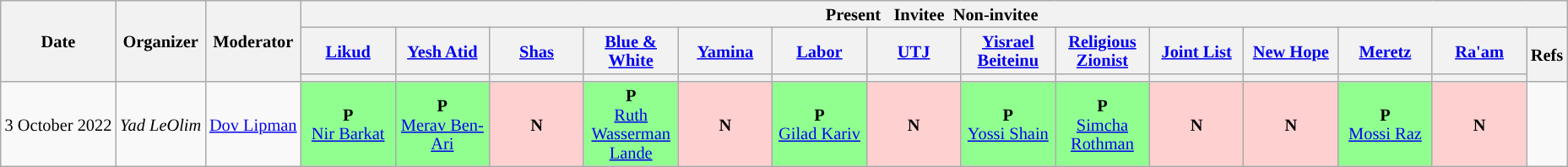<table class="wikitable" style="font-size:85%; line-height:15px; text-align:center;">
<tr>
<th rowspan="3">Date</th>
<th rowspan="3">Organizer</th>
<th rowspan="3">Moderator</th>
<th colspan="14"> Present    Invitee  Non-invitee </th>
</tr>
<tr>
<th scope="col" style="width:5em;"><a href='#'>Likud</a></th>
<th scope="col" style="width:5em;"><a href='#'>Yesh Atid</a></th>
<th scope="col" style="width:5em;"><a href='#'>Shas</a></th>
<th scope="col" style="width:5em;"><a href='#'>Blue & White</a></th>
<th scope="col" style="width:5em;"><a href='#'>Yamina</a></th>
<th scope="col" style="width:5em;"><a href='#'>Labor</a></th>
<th scope="col" style="width:5em;"><a href='#'>UTJ</a></th>
<th scope="col" style="width:5em;"><a href='#'>Yisrael Beiteinu</a></th>
<th scope="col" style="width:5em;"><a href='#'>Religious Zionist</a></th>
<th scope="col" style="width:5em;"><a href='#'>Joint List</a></th>
<th scope="col" style="width:5em;"><a href='#'>New Hope</a></th>
<th scope="col" style="width:5em;"><a href='#'>Meretz</a></th>
<th scope="col" style="width:5em;"><a href='#'>Ra'am</a></th>
<th rowspan="2">Refs</th>
</tr>
<tr>
<th style="background:"></th>
<th style="background:"></th>
<th style="background:"></th>
<th style="background:"></th>
<th style="background:"></th>
<th style="background:"></th>
<th style="background:"></th>
<th style="background:"></th>
<th style="background:"></th>
<th style="background:"></th>
<th style="background:"></th>
<th style="background:"></th>
<th style="background:"></th>
</tr>
<tr>
<td>3 October 2022</td>
<td><em>Yad LeOlim</em></td>
<td><a href='#'>Dov Lipman</a></td>
<td style="background:#90FF90"><strong>P</strong><br><a href='#'>Nir Barkat</a></td>
<td style="background:#90FF90"><strong>P</strong><br><a href='#'>Merav Ben-Ari</a></td>
<td style="background:#FFD0D0"><strong>N</strong></td>
<td style="background:#90FF90"><strong>P</strong><br><a href='#'>Ruth Wasserman Lande</a></td>
<td style="background:#FFD0D0"><strong>N</strong></td>
<td style="background:#90FF90"><strong>P</strong><br><a href='#'>Gilad Kariv</a></td>
<td style="background:#FFD0D0"><strong>N</strong></td>
<td style="background:#90FF90"><strong>P</strong><br><a href='#'>Yossi Shain</a></td>
<td style="background:#90FF90"><strong>P</strong><br><a href='#'>Simcha Rothman</a></td>
<td style="background:#FFD0D0"><strong>N</strong></td>
<td style="background:#FFD0D0"><strong>N</strong></td>
<td style="background:#90FF90"><strong>P</strong><br><a href='#'>Mossi Raz</a></td>
<td style="background:#FFD0D0"><strong>N</strong></td>
<td></td>
</tr>
</table>
